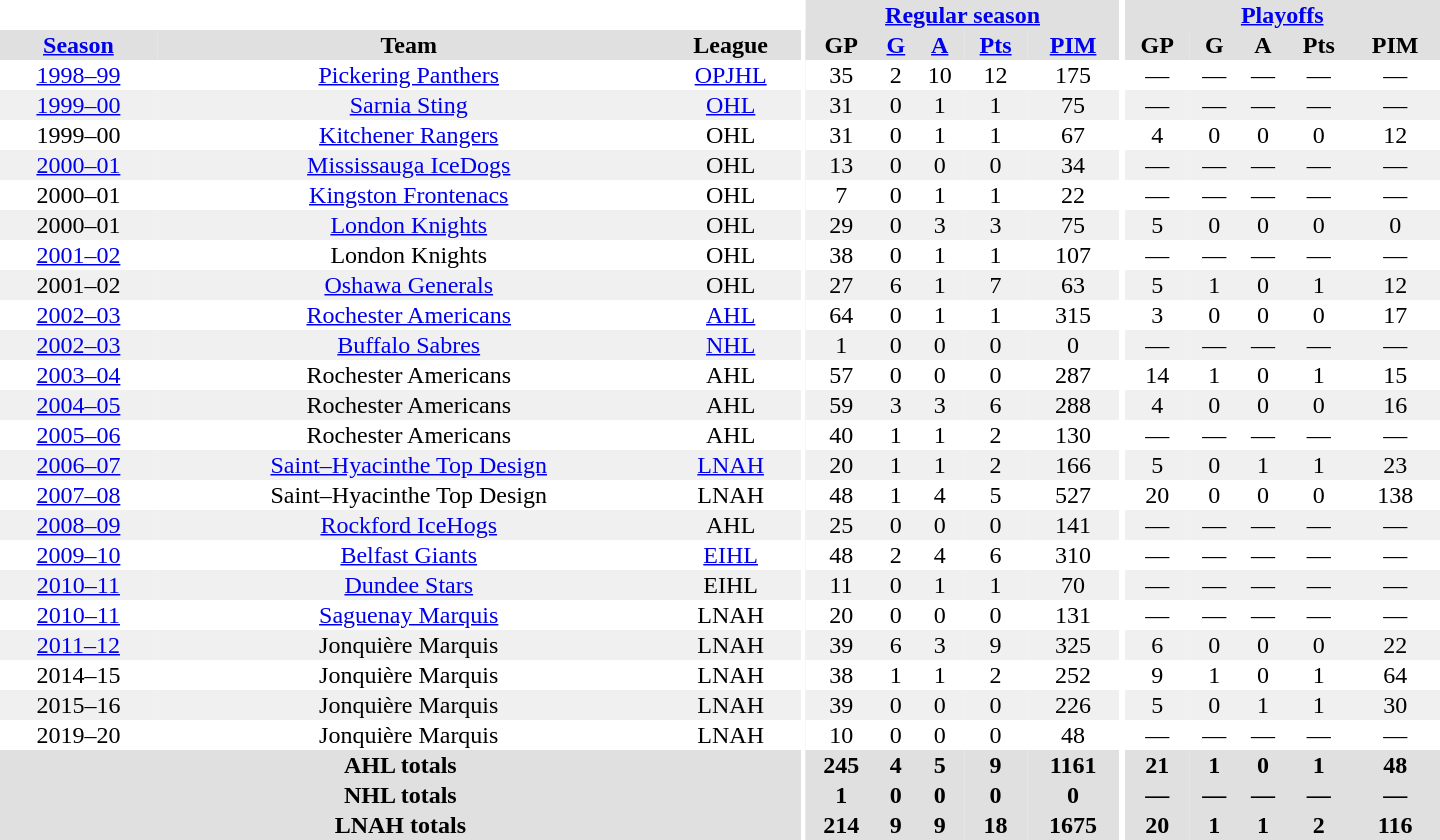<table border="0" cellpadding="1" cellspacing="0" style="text-align:center; width:60em">
<tr bgcolor="#e0e0e0">
<th colspan="3" bgcolor="#ffffff"></th>
<th rowspan="99" bgcolor="#ffffff"></th>
<th colspan="5"><a href='#'>Regular season</a></th>
<th rowspan="99" bgcolor="#ffffff"></th>
<th colspan="5"><a href='#'>Playoffs</a></th>
</tr>
<tr bgcolor="#e0e0e0">
<th><a href='#'>Season</a></th>
<th>Team</th>
<th>League</th>
<th>GP</th>
<th><a href='#'>G</a></th>
<th><a href='#'>A</a></th>
<th><a href='#'>Pts</a></th>
<th><a href='#'>PIM</a></th>
<th>GP</th>
<th>G</th>
<th>A</th>
<th>Pts</th>
<th>PIM</th>
</tr>
<tr>
<td><a href='#'>1998–99</a></td>
<td><a href='#'>Pickering Panthers</a></td>
<td><a href='#'>OPJHL</a></td>
<td>35</td>
<td>2</td>
<td>10</td>
<td>12</td>
<td>175</td>
<td>—</td>
<td>—</td>
<td>—</td>
<td>—</td>
<td>—</td>
</tr>
<tr bgcolor="#f0f0f0">
<td><a href='#'>1999–00</a></td>
<td><a href='#'>Sarnia Sting</a></td>
<td><a href='#'>OHL</a></td>
<td>31</td>
<td>0</td>
<td>1</td>
<td>1</td>
<td>75</td>
<td>—</td>
<td>—</td>
<td>—</td>
<td>—</td>
<td>—</td>
</tr>
<tr>
<td>1999–00</td>
<td><a href='#'>Kitchener Rangers</a></td>
<td>OHL</td>
<td>31</td>
<td>0</td>
<td>1</td>
<td>1</td>
<td>67</td>
<td>4</td>
<td>0</td>
<td>0</td>
<td>0</td>
<td>12</td>
</tr>
<tr bgcolor="#f0f0f0">
<td><a href='#'>2000–01</a></td>
<td><a href='#'>Mississauga IceDogs</a></td>
<td>OHL</td>
<td>13</td>
<td>0</td>
<td>0</td>
<td>0</td>
<td>34</td>
<td>—</td>
<td>—</td>
<td>—</td>
<td>—</td>
<td>—</td>
</tr>
<tr>
<td>2000–01</td>
<td><a href='#'>Kingston Frontenacs</a></td>
<td>OHL</td>
<td>7</td>
<td>0</td>
<td>1</td>
<td>1</td>
<td>22</td>
<td>—</td>
<td>—</td>
<td>—</td>
<td>—</td>
<td>—</td>
</tr>
<tr bgcolor="#f0f0f0">
<td>2000–01</td>
<td><a href='#'>London Knights</a></td>
<td>OHL</td>
<td>29</td>
<td>0</td>
<td>3</td>
<td>3</td>
<td>75</td>
<td>5</td>
<td>0</td>
<td>0</td>
<td>0</td>
<td>0</td>
</tr>
<tr>
<td><a href='#'>2001–02</a></td>
<td>London Knights</td>
<td>OHL</td>
<td>38</td>
<td>0</td>
<td>1</td>
<td>1</td>
<td>107</td>
<td>—</td>
<td>—</td>
<td>—</td>
<td>—</td>
<td>—</td>
</tr>
<tr bgcolor="#f0f0f0">
<td>2001–02</td>
<td><a href='#'>Oshawa Generals</a></td>
<td>OHL</td>
<td>27</td>
<td>6</td>
<td>1</td>
<td>7</td>
<td>63</td>
<td>5</td>
<td>1</td>
<td>0</td>
<td>1</td>
<td>12</td>
</tr>
<tr>
<td><a href='#'>2002–03</a></td>
<td><a href='#'>Rochester Americans</a></td>
<td><a href='#'>AHL</a></td>
<td>64</td>
<td>0</td>
<td>1</td>
<td>1</td>
<td>315</td>
<td>3</td>
<td>0</td>
<td>0</td>
<td>0</td>
<td>17</td>
</tr>
<tr bgcolor="#f0f0f0">
<td><a href='#'>2002–03</a></td>
<td><a href='#'>Buffalo Sabres</a></td>
<td><a href='#'>NHL</a></td>
<td>1</td>
<td>0</td>
<td>0</td>
<td>0</td>
<td>0</td>
<td>—</td>
<td>—</td>
<td>—</td>
<td>—</td>
<td>—</td>
</tr>
<tr>
<td><a href='#'>2003–04</a></td>
<td>Rochester Americans</td>
<td>AHL</td>
<td>57</td>
<td>0</td>
<td>0</td>
<td>0</td>
<td>287</td>
<td>14</td>
<td>1</td>
<td>0</td>
<td>1</td>
<td>15</td>
</tr>
<tr bgcolor="#f0f0f0">
<td><a href='#'>2004–05</a></td>
<td>Rochester Americans</td>
<td>AHL</td>
<td>59</td>
<td>3</td>
<td>3</td>
<td>6</td>
<td>288</td>
<td>4</td>
<td>0</td>
<td>0</td>
<td>0</td>
<td>16</td>
</tr>
<tr>
<td><a href='#'>2005–06</a></td>
<td>Rochester Americans</td>
<td>AHL</td>
<td>40</td>
<td>1</td>
<td>1</td>
<td>2</td>
<td>130</td>
<td>—</td>
<td>—</td>
<td>—</td>
<td>—</td>
<td>—</td>
</tr>
<tr bgcolor="#f0f0f0">
<td><a href='#'>2006–07</a></td>
<td><a href='#'>Saint–Hyacinthe Top Design</a></td>
<td><a href='#'>LNAH</a></td>
<td>20</td>
<td>1</td>
<td>1</td>
<td>2</td>
<td>166</td>
<td>5</td>
<td>0</td>
<td>1</td>
<td>1</td>
<td>23</td>
</tr>
<tr>
<td><a href='#'>2007–08</a></td>
<td>Saint–Hyacinthe Top Design</td>
<td>LNAH</td>
<td>48</td>
<td>1</td>
<td>4</td>
<td>5</td>
<td>527</td>
<td>20</td>
<td>0</td>
<td>0</td>
<td>0</td>
<td>138</td>
</tr>
<tr bgcolor="#f0f0f0">
<td><a href='#'>2008–09</a></td>
<td><a href='#'>Rockford IceHogs</a></td>
<td>AHL</td>
<td>25</td>
<td>0</td>
<td>0</td>
<td>0</td>
<td>141</td>
<td>—</td>
<td>—</td>
<td>—</td>
<td>—</td>
<td>—</td>
</tr>
<tr>
<td><a href='#'>2009–10</a></td>
<td><a href='#'>Belfast Giants</a></td>
<td><a href='#'>EIHL</a></td>
<td>48</td>
<td>2</td>
<td>4</td>
<td>6</td>
<td>310</td>
<td>—</td>
<td>—</td>
<td>—</td>
<td>—</td>
<td>—</td>
</tr>
<tr bgcolor="#f0f0f0">
<td><a href='#'>2010–11</a></td>
<td><a href='#'>Dundee Stars</a></td>
<td>EIHL</td>
<td>11</td>
<td>0</td>
<td>1</td>
<td>1</td>
<td>70</td>
<td>—</td>
<td>—</td>
<td>—</td>
<td>—</td>
<td>—</td>
</tr>
<tr>
<td><a href='#'>2010–11</a></td>
<td><a href='#'>Saguenay Marquis</a></td>
<td>LNAH</td>
<td>20</td>
<td>0</td>
<td>0</td>
<td>0</td>
<td>131</td>
<td>—</td>
<td>—</td>
<td>—</td>
<td>—</td>
<td>—</td>
</tr>
<tr bgcolor="#f0f0f0">
<td><a href='#'>2011–12</a></td>
<td>Jonquière Marquis</td>
<td>LNAH</td>
<td>39</td>
<td>6</td>
<td>3</td>
<td>9</td>
<td>325</td>
<td>6</td>
<td>0</td>
<td>0</td>
<td>0</td>
<td>22</td>
</tr>
<tr>
<td>2014–15</td>
<td>Jonquière Marquis</td>
<td>LNAH</td>
<td>38</td>
<td>1</td>
<td>1</td>
<td>2</td>
<td>252</td>
<td>9</td>
<td>1</td>
<td>0</td>
<td>1</td>
<td>64</td>
</tr>
<tr bgcolor="#f0f0f0">
<td>2015–16</td>
<td>Jonquière Marquis</td>
<td>LNAH</td>
<td>39</td>
<td>0</td>
<td>0</td>
<td>0</td>
<td>226</td>
<td>5</td>
<td>0</td>
<td>1</td>
<td>1</td>
<td>30</td>
</tr>
<tr>
<td>2019–20</td>
<td>Jonquière Marquis</td>
<td>LNAH</td>
<td>10</td>
<td>0</td>
<td>0</td>
<td>0</td>
<td>48</td>
<td>—</td>
<td>—</td>
<td>—</td>
<td>—</td>
<td>—</td>
</tr>
<tr bgcolor="#e0e0e0">
<th colspan="3">AHL totals</th>
<th>245</th>
<th>4</th>
<th>5</th>
<th>9</th>
<th>1161</th>
<th>21</th>
<th>1</th>
<th>0</th>
<th>1</th>
<th>48</th>
</tr>
<tr bgcolor="#e0e0e0">
<th colspan="3">NHL totals</th>
<th>1</th>
<th>0</th>
<th>0</th>
<th>0</th>
<th>0</th>
<th>—</th>
<th>—</th>
<th>—</th>
<th>—</th>
<th>—</th>
</tr>
<tr bgcolor="#e0e0e0">
<th colspan="3">LNAH totals</th>
<th>214</th>
<th>9</th>
<th>9</th>
<th>18</th>
<th>1675</th>
<th>20</th>
<th>1</th>
<th>1</th>
<th>2</th>
<th>116</th>
</tr>
</table>
